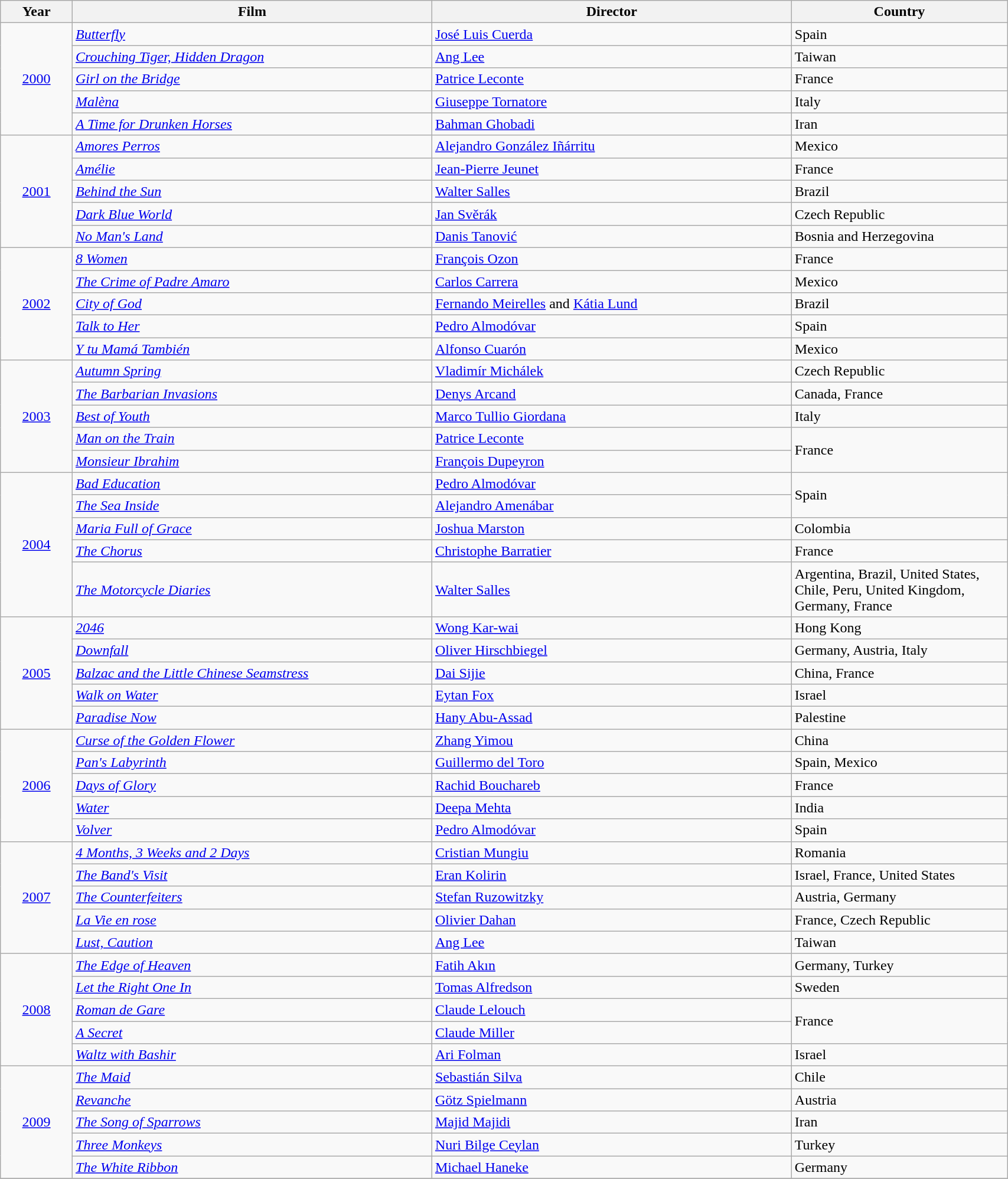<table class="wikitable" width="90%">
<tr>
<th width=5%>Year</th>
<th width=25%>Film</th>
<th width=25%><strong>Director</strong></th>
<th width=15%><strong>Country</strong></th>
</tr>
<tr>
<td rowspan="5" style="text-align:center;"><a href='#'>2000</a></td>
<td><em><a href='#'>Butterfly</a></em></td>
<td><a href='#'>José Luis Cuerda</a></td>
<td>Spain</td>
</tr>
<tr>
<td><em><a href='#'>Crouching Tiger, Hidden Dragon</a></em></td>
<td><a href='#'>Ang Lee</a></td>
<td>Taiwan</td>
</tr>
<tr>
<td><em><a href='#'>Girl on the Bridge</a></em></td>
<td><a href='#'>Patrice Leconte</a></td>
<td>France</td>
</tr>
<tr>
<td><em><a href='#'>Malèna</a></em></td>
<td><a href='#'>Giuseppe Tornatore</a></td>
<td>Italy</td>
</tr>
<tr>
<td><em><a href='#'>A Time for Drunken Horses</a></em></td>
<td><a href='#'>Bahman Ghobadi</a></td>
<td>Iran</td>
</tr>
<tr>
<td rowspan="5" style="text-align:center;"><a href='#'>2001</a></td>
<td><em><a href='#'>Amores Perros</a></em></td>
<td><a href='#'>Alejandro González Iñárritu</a></td>
<td>Mexico</td>
</tr>
<tr>
<td><em><a href='#'>Amélie</a></em></td>
<td><a href='#'>Jean-Pierre Jeunet</a></td>
<td>France</td>
</tr>
<tr>
<td><em><a href='#'>Behind the Sun</a></em></td>
<td><a href='#'>Walter Salles</a></td>
<td>Brazil</td>
</tr>
<tr>
<td><em><a href='#'>Dark Blue World</a></em></td>
<td><a href='#'>Jan Svěrák</a></td>
<td>Czech Republic</td>
</tr>
<tr>
<td><em><a href='#'>No Man's Land</a></em></td>
<td><a href='#'>Danis Tanović</a></td>
<td>Bosnia and Herzegovina</td>
</tr>
<tr>
<td rowspan="5" style="text-align:center;"><a href='#'>2002</a></td>
<td><em><a href='#'>8 Women</a></em></td>
<td><a href='#'>François Ozon</a></td>
<td>France</td>
</tr>
<tr>
<td><em><a href='#'>The Crime of Padre Amaro</a></em></td>
<td><a href='#'>Carlos Carrera</a></td>
<td>Mexico</td>
</tr>
<tr>
<td><em><a href='#'>City of God</a></em></td>
<td><a href='#'>Fernando Meirelles</a> and <a href='#'>Kátia Lund</a></td>
<td>Brazil</td>
</tr>
<tr>
<td><em><a href='#'>Talk to Her</a></em></td>
<td><a href='#'>Pedro Almodóvar</a></td>
<td>Spain</td>
</tr>
<tr>
<td><em><a href='#'>Y tu Mamá También</a></em></td>
<td><a href='#'>Alfonso Cuarón</a></td>
<td>Mexico</td>
</tr>
<tr>
<td rowspan="5" style="text-align:center;"><a href='#'>2003</a></td>
<td><em><a href='#'>Autumn Spring</a></em></td>
<td><a href='#'>Vladimír Michálek</a></td>
<td>Czech Republic</td>
</tr>
<tr>
<td><em><a href='#'>The Barbarian Invasions</a></em></td>
<td><a href='#'>Denys Arcand</a></td>
<td>Canada, France</td>
</tr>
<tr>
<td><em><a href='#'>Best of Youth</a></em></td>
<td><a href='#'>Marco Tullio Giordana</a></td>
<td>Italy</td>
</tr>
<tr>
<td><em><a href='#'>Man on the Train</a></em></td>
<td><a href='#'>Patrice Leconte</a></td>
<td rowspan="2">France</td>
</tr>
<tr>
<td><em><a href='#'>Monsieur Ibrahim</a></em></td>
<td><a href='#'>François Dupeyron</a></td>
</tr>
<tr>
<td rowspan="5" style="text-align:center;"><a href='#'>2004</a></td>
<td><em><a href='#'>Bad Education</a></em></td>
<td><a href='#'>Pedro Almodóvar</a></td>
<td rowspan="2">Spain</td>
</tr>
<tr>
<td><em><a href='#'>The Sea Inside</a></em></td>
<td><a href='#'>Alejandro Amenábar</a></td>
</tr>
<tr>
<td><em><a href='#'>Maria Full of Grace</a></em></td>
<td><a href='#'>Joshua Marston</a></td>
<td>Colombia</td>
</tr>
<tr>
<td><em><a href='#'>The Chorus</a></em></td>
<td><a href='#'>Christophe Barratier</a></td>
<td>France</td>
</tr>
<tr>
<td><em><a href='#'>The Motorcycle Diaries</a></em></td>
<td><a href='#'>Walter Salles</a></td>
<td>Argentina, Brazil, United States, Chile, Peru, United Kingdom, Germany, France</td>
</tr>
<tr>
<td rowspan="5" style="text-align:center;"><a href='#'>2005</a></td>
<td><em><a href='#'>2046</a></em></td>
<td><a href='#'>Wong Kar-wai</a></td>
<td>Hong Kong</td>
</tr>
<tr>
<td><em><a href='#'>Downfall</a></em></td>
<td><a href='#'>Oliver Hirschbiegel</a></td>
<td>Germany, Austria, Italy</td>
</tr>
<tr>
<td><em><a href='#'>Balzac and the Little Chinese Seamstress</a></em></td>
<td><a href='#'>Dai Sijie</a></td>
<td>China, France</td>
</tr>
<tr>
<td><em><a href='#'>Walk on Water</a></em></td>
<td><a href='#'>Eytan Fox</a></td>
<td>Israel</td>
</tr>
<tr>
<td><em><a href='#'>Paradise Now</a></em></td>
<td><a href='#'>Hany Abu-Assad</a></td>
<td>Palestine</td>
</tr>
<tr>
<td rowspan="5" style="text-align:center;"><a href='#'>2006</a></td>
<td><em><a href='#'>Curse of the Golden Flower</a></em></td>
<td><a href='#'>Zhang Yimou</a></td>
<td>China</td>
</tr>
<tr>
<td><em><a href='#'>Pan's Labyrinth</a></em></td>
<td><a href='#'>Guillermo del Toro</a></td>
<td>Spain, Mexico</td>
</tr>
<tr>
<td><em><a href='#'>Days of Glory</a></em></td>
<td><a href='#'>Rachid Bouchareb</a></td>
<td>France</td>
</tr>
<tr>
<td><em><a href='#'>Water</a></em></td>
<td><a href='#'>Deepa Mehta</a></td>
<td>India</td>
</tr>
<tr>
<td><em><a href='#'>Volver</a></em></td>
<td><a href='#'>Pedro Almodóvar</a></td>
<td>Spain</td>
</tr>
<tr>
<td rowspan="5" style="text-align:center;"><a href='#'>2007</a></td>
<td><em><a href='#'>4 Months, 3 Weeks and 2 Days</a></em></td>
<td><a href='#'>Cristian Mungiu</a></td>
<td>Romania</td>
</tr>
<tr>
<td><em><a href='#'>The Band's Visit</a></em></td>
<td><a href='#'>Eran Kolirin</a></td>
<td>Israel, France, United States</td>
</tr>
<tr>
<td><em><a href='#'>The Counterfeiters</a></em></td>
<td><a href='#'>Stefan Ruzowitzky</a></td>
<td>Austria, Germany</td>
</tr>
<tr>
<td><em><a href='#'>La Vie en rose</a></em></td>
<td><a href='#'>Olivier Dahan</a></td>
<td>France, Czech Republic</td>
</tr>
<tr>
<td><em><a href='#'>Lust, Caution</a></em></td>
<td><a href='#'>Ang Lee</a></td>
<td>Taiwan</td>
</tr>
<tr>
<td rowspan="5" style="text-align:center;"><a href='#'>2008</a></td>
<td><em><a href='#'>The Edge of Heaven</a></em></td>
<td><a href='#'>Fatih Akın</a></td>
<td>Germany, Turkey</td>
</tr>
<tr>
<td><em><a href='#'>Let the Right One In</a></em></td>
<td><a href='#'>Tomas Alfredson</a></td>
<td>Sweden</td>
</tr>
<tr>
<td><em><a href='#'>Roman de Gare</a></em></td>
<td><a href='#'>Claude Lelouch</a></td>
<td rowspan="2">France</td>
</tr>
<tr>
<td><em><a href='#'>A Secret</a></em></td>
<td><a href='#'>Claude Miller</a></td>
</tr>
<tr>
<td><em><a href='#'>Waltz with Bashir</a></em></td>
<td><a href='#'>Ari Folman</a></td>
<td>Israel</td>
</tr>
<tr>
<td rowspan="5" style="text-align:center;"><a href='#'>2009</a></td>
<td><em><a href='#'>The Maid</a></em></td>
<td><a href='#'>Sebastián Silva</a></td>
<td>Chile</td>
</tr>
<tr>
<td><em><a href='#'>Revanche</a></em></td>
<td><a href='#'>Götz Spielmann</a></td>
<td>Austria</td>
</tr>
<tr>
<td><em><a href='#'>The Song of Sparrows</a></em></td>
<td><a href='#'>Majid Majidi</a></td>
<td>Iran</td>
</tr>
<tr>
<td><em><a href='#'>Three Monkeys</a></em></td>
<td><a href='#'>Nuri Bilge Ceylan</a></td>
<td>Turkey</td>
</tr>
<tr>
<td><em><a href='#'>The White Ribbon</a></em></td>
<td><a href='#'>Michael Haneke</a></td>
<td>Germany</td>
</tr>
<tr>
</tr>
</table>
